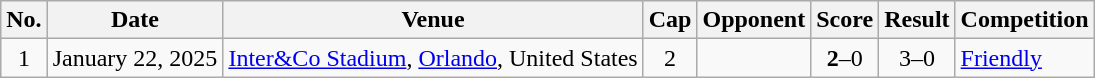<table class="wikitable sortable">
<tr>
<th>No.</th>
<th>Date</th>
<th>Venue</th>
<th>Cap</th>
<th>Opponent</th>
<th>Score</th>
<th>Result</th>
<th>Competition</th>
</tr>
<tr>
<td align="center">1</td>
<td>January 22, 2025</td>
<td><a href='#'>Inter&Co Stadium</a>, <a href='#'>Orlando</a>, United States</td>
<td align="center">2</td>
<td></td>
<td align="center"><strong>2</strong>–0</td>
<td align="center">3–0</td>
<td><a href='#'>Friendly</a></td>
</tr>
</table>
